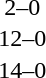<table cellspacing=1 width=70%>
<tr>
<th width=25%></th>
<th width=30%></th>
<th width=15%></th>
<th width=30%></th>
</tr>
<tr>
<td></td>
<td align=right></td>
<td align=center>2–0</td>
<td></td>
</tr>
<tr>
<td></td>
<td align=right></td>
<td align=center>12–0</td>
<td></td>
</tr>
<tr>
<td></td>
<td align=right></td>
<td align=center>14–0</td>
<td></td>
</tr>
</table>
